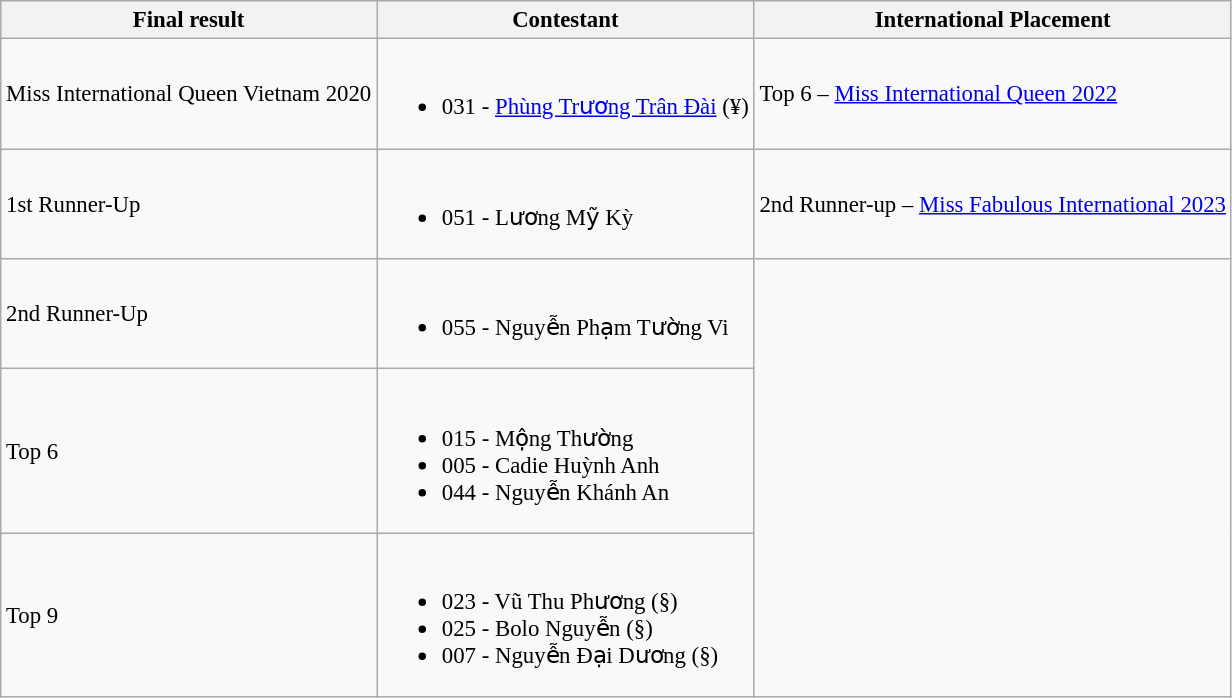<table class="wikitable sortable" style="font-size:95%;">
<tr>
<th>Final result</th>
<th>Contestant</th>
<th>International Placement</th>
</tr>
<tr>
<td>Miss International Queen Vietnam 2020</td>
<td><br><ul><li>031 - <a href='#'>Phùng Trương Trân Đài</a> (¥)</li></ul></td>
<td>Top 6 – <a href='#'>Miss International Queen 2022</a></td>
</tr>
<tr>
<td>1st Runner-Up</td>
<td><br><ul><li>051 - Lương Mỹ Kỳ</li></ul></td>
<td>2nd Runner-up – <a href='#'>Miss Fabulous International 2023</a></td>
</tr>
<tr>
<td>2nd Runner-Up</td>
<td><br><ul><li>055 - Nguyễn Phạm Tường Vi</li></ul></td>
<td rowspan="3"></td>
</tr>
<tr>
<td>Top 6</td>
<td><br><ul><li>015 - Mộng Thường</li><li>005 - Cadie Huỳnh Anh</li><li>044 - Nguyễn Khánh An</li></ul></td>
</tr>
<tr>
<td>Top 9</td>
<td><br><ul><li>023 - Vũ Thu Phương (§)</li><li>025 - Bolo Nguyễn (§)</li><li>007 - Nguyễn Đại Dương (§)</li></ul></td>
</tr>
</table>
